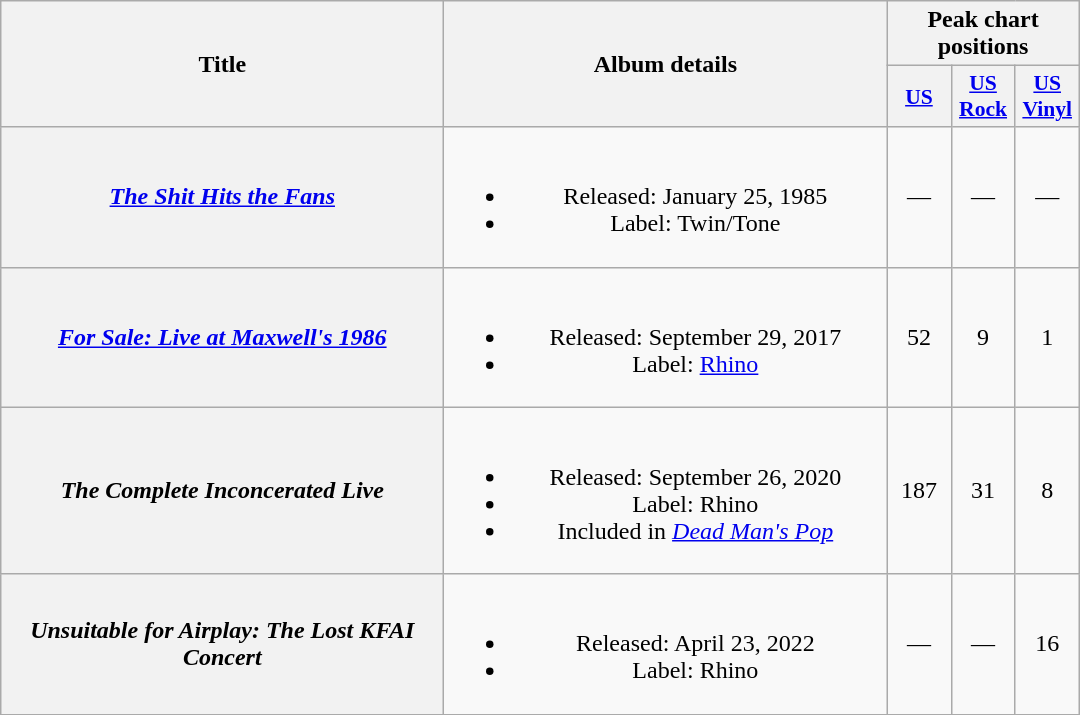<table class="wikitable plainrowheaders" style="text-align:center;">
<tr>
<th rowspan="2" style="width:18em;">Title</th>
<th rowspan="2" style="width:18em;">Album details</th>
<th colspan="3">Peak chart positions</th>
</tr>
<tr>
<th style="width:2.5em;font-size:90%"><a href='#'>US</a><br></th>
<th style="width:2.5em;font-size:90%"><a href='#'>US<br>Rock</a><br></th>
<th style="width:2.5em;font-size:90%"><a href='#'>US<br>Vinyl</a><br></th>
</tr>
<tr>
<th scope="row"><em><a href='#'>The Shit Hits the Fans</a></em></th>
<td><br><ul><li>Released: January 25, 1985</li><li>Label: Twin/Tone</li></ul></td>
<td>—</td>
<td>—</td>
<td>—</td>
</tr>
<tr>
<th scope="row"><em><a href='#'>For Sale: Live at Maxwell's 1986</a></em></th>
<td><br><ul><li>Released: September 29, 2017</li><li>Label: <a href='#'>Rhino</a></li></ul></td>
<td>52</td>
<td>9</td>
<td>1</td>
</tr>
<tr>
<th scope="row"><em>The Complete Inconcerated Live</em></th>
<td><br><ul><li>Released: September 26, 2020</li><li>Label: Rhino</li><li>Included in <em><a href='#'>Dead Man's Pop</a></em></li></ul></td>
<td>187</td>
<td>31</td>
<td>8</td>
</tr>
<tr>
<th scope="row"><em>Unsuitable for Airplay: The Lost KFAI Concert</em></th>
<td><br><ul><li>Released: April 23, 2022</li><li>Label: Rhino</li></ul></td>
<td>—</td>
<td>—</td>
<td>16</td>
</tr>
<tr>
</tr>
</table>
